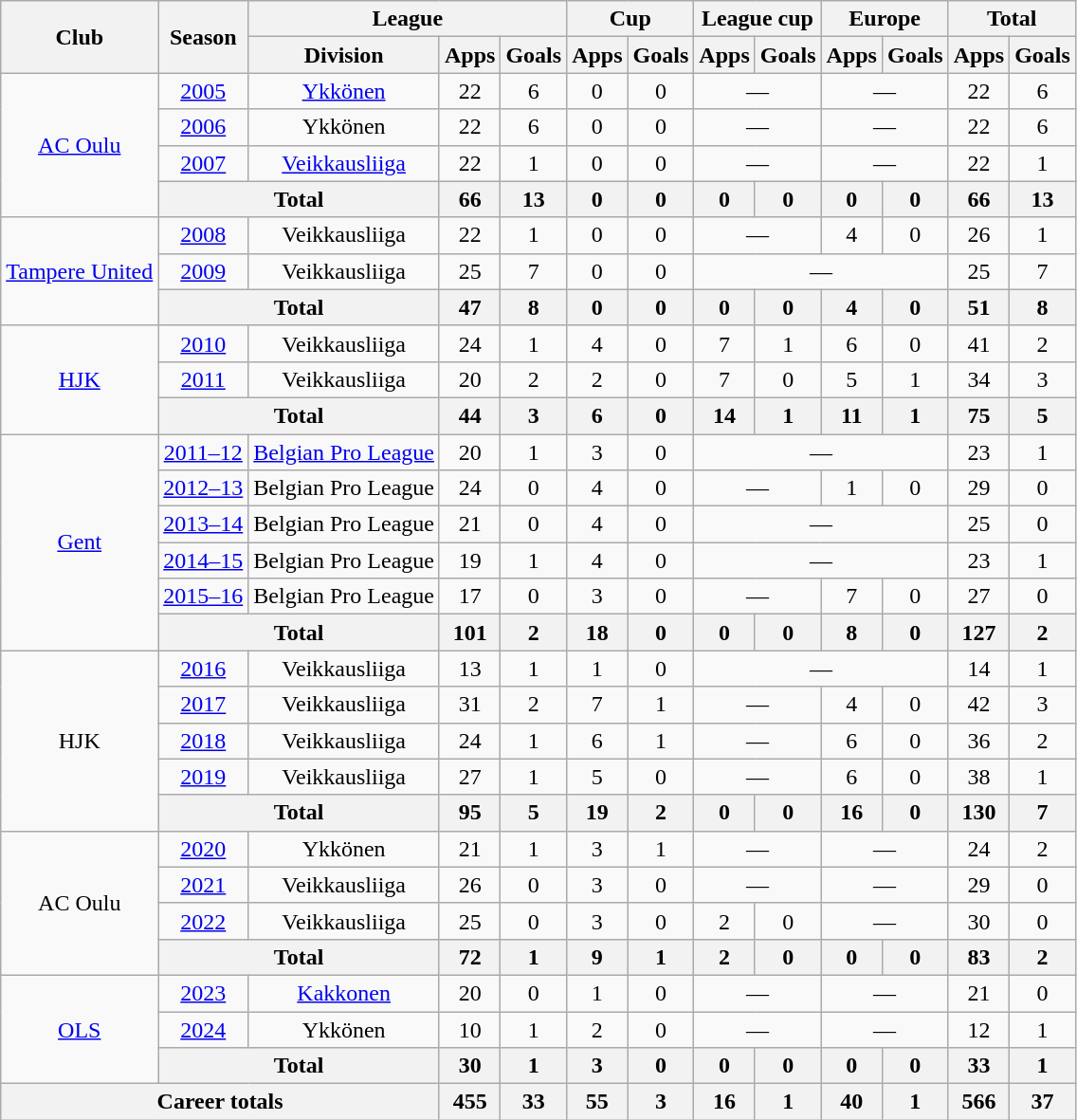<table class="wikitable" style="text-align: center">
<tr>
<th rowspan=2>Club</th>
<th rowspan=2>Season</th>
<th colspan=3>League</th>
<th colspan=2>Cup</th>
<th colspan=2>League cup</th>
<th colspan=2>Europe</th>
<th colspan=2>Total</th>
</tr>
<tr>
<th>Division</th>
<th>Apps</th>
<th>Goals</th>
<th>Apps</th>
<th>Goals</th>
<th>Apps</th>
<th>Goals</th>
<th>Apps</th>
<th>Goals</th>
<th>Apps</th>
<th>Goals</th>
</tr>
<tr>
<td rowspan=4><a href='#'>AC Oulu</a></td>
<td><a href='#'>2005</a></td>
<td><a href='#'>Ykkönen</a></td>
<td>22</td>
<td>6</td>
<td>0</td>
<td>0</td>
<td colspan=2>—</td>
<td colspan=2>—</td>
<td>22</td>
<td>6</td>
</tr>
<tr>
<td><a href='#'>2006</a></td>
<td>Ykkönen</td>
<td>22</td>
<td>6</td>
<td>0</td>
<td>0</td>
<td colspan=2>—</td>
<td colspan=2>—</td>
<td>22</td>
<td>6</td>
</tr>
<tr>
<td><a href='#'>2007</a></td>
<td><a href='#'>Veikkausliiga</a></td>
<td>22</td>
<td>1</td>
<td>0</td>
<td>0</td>
<td colspan=2>—</td>
<td colspan=2>—</td>
<td>22</td>
<td>1</td>
</tr>
<tr>
<th colspan=2>Total</th>
<th>66</th>
<th>13</th>
<th>0</th>
<th>0</th>
<th>0</th>
<th>0</th>
<th>0</th>
<th>0</th>
<th>66</th>
<th>13</th>
</tr>
<tr>
<td rowspan=3><a href='#'>Tampere United</a></td>
<td><a href='#'>2008</a></td>
<td>Veikkausliiga</td>
<td>22</td>
<td>1</td>
<td>0</td>
<td>0</td>
<td colspan=2>—</td>
<td>4</td>
<td>0</td>
<td>26</td>
<td>1</td>
</tr>
<tr>
<td><a href='#'>2009</a></td>
<td>Veikkausliiga</td>
<td>25</td>
<td>7</td>
<td>0</td>
<td>0</td>
<td colspan=4>—</td>
<td>25</td>
<td>7</td>
</tr>
<tr>
<th colspan=2>Total</th>
<th>47</th>
<th>8</th>
<th>0</th>
<th>0</th>
<th>0</th>
<th>0</th>
<th>4</th>
<th>0</th>
<th>51</th>
<th>8</th>
</tr>
<tr>
<td rowspan=3><a href='#'>HJK</a></td>
<td><a href='#'>2010</a></td>
<td>Veikkausliiga</td>
<td>24</td>
<td>1</td>
<td>4</td>
<td>0</td>
<td>7</td>
<td>1</td>
<td>6</td>
<td>0</td>
<td>41</td>
<td>2</td>
</tr>
<tr>
<td><a href='#'>2011</a></td>
<td>Veikkausliiga</td>
<td>20</td>
<td>2</td>
<td>2</td>
<td>0</td>
<td>7</td>
<td>0</td>
<td>5</td>
<td>1</td>
<td>34</td>
<td>3</td>
</tr>
<tr>
<th colspan=2>Total</th>
<th>44</th>
<th>3</th>
<th>6</th>
<th>0</th>
<th>14</th>
<th>1</th>
<th>11</th>
<th>1</th>
<th>75</th>
<th>5</th>
</tr>
<tr>
<td rowspan=6><a href='#'>Gent</a></td>
<td><a href='#'>2011–12</a></td>
<td><a href='#'>Belgian Pro League</a></td>
<td>20</td>
<td>1</td>
<td>3</td>
<td>0</td>
<td colspan=4>—</td>
<td>23</td>
<td>1</td>
</tr>
<tr>
<td><a href='#'>2012–13</a></td>
<td>Belgian Pro League</td>
<td>24</td>
<td>0</td>
<td>4</td>
<td>0</td>
<td colspan=2>—</td>
<td>1</td>
<td>0</td>
<td>29</td>
<td>0</td>
</tr>
<tr>
<td><a href='#'>2013–14</a></td>
<td>Belgian Pro League</td>
<td>21</td>
<td>0</td>
<td>4</td>
<td>0</td>
<td colspan=4>—</td>
<td>25</td>
<td>0</td>
</tr>
<tr>
<td><a href='#'>2014–15</a></td>
<td>Belgian Pro League</td>
<td>19</td>
<td>1</td>
<td>4</td>
<td>0</td>
<td colspan=4>—</td>
<td>23</td>
<td>1</td>
</tr>
<tr>
<td><a href='#'>2015–16</a></td>
<td>Belgian Pro League</td>
<td>17</td>
<td>0</td>
<td>3</td>
<td>0</td>
<td colspan=2>—</td>
<td>7</td>
<td>0</td>
<td>27</td>
<td>0</td>
</tr>
<tr>
<th colspan=2>Total</th>
<th>101</th>
<th>2</th>
<th>18</th>
<th>0</th>
<th>0</th>
<th>0</th>
<th>8</th>
<th>0</th>
<th>127</th>
<th>2</th>
</tr>
<tr>
<td rowspan=5>HJK</td>
<td><a href='#'>2016</a></td>
<td>Veikkausliiga</td>
<td>13</td>
<td>1</td>
<td>1</td>
<td>0</td>
<td colspan=4>—</td>
<td>14</td>
<td>1</td>
</tr>
<tr>
<td><a href='#'>2017</a></td>
<td>Veikkausliiga</td>
<td>31</td>
<td>2</td>
<td>7</td>
<td>1</td>
<td colspan=2>—</td>
<td>4</td>
<td>0</td>
<td>42</td>
<td>3</td>
</tr>
<tr>
<td><a href='#'>2018</a></td>
<td>Veikkausliiga</td>
<td>24</td>
<td>1</td>
<td>6</td>
<td>1</td>
<td colspan=2>—</td>
<td>6</td>
<td>0</td>
<td>36</td>
<td>2</td>
</tr>
<tr>
<td><a href='#'>2019</a></td>
<td>Veikkausliiga</td>
<td>27</td>
<td>1</td>
<td>5</td>
<td>0</td>
<td colspan=2>—</td>
<td>6</td>
<td>0</td>
<td>38</td>
<td>1</td>
</tr>
<tr>
<th colspan=2>Total</th>
<th>95</th>
<th>5</th>
<th>19</th>
<th>2</th>
<th>0</th>
<th>0</th>
<th>16</th>
<th>0</th>
<th>130</th>
<th>7</th>
</tr>
<tr>
<td rowspan=4>AC Oulu</td>
<td><a href='#'>2020</a></td>
<td>Ykkönen</td>
<td>21</td>
<td>1</td>
<td>3</td>
<td>1</td>
<td colspan=2>—</td>
<td colspan=2>—</td>
<td>24</td>
<td>2</td>
</tr>
<tr>
<td><a href='#'>2021</a></td>
<td>Veikkausliiga</td>
<td>26</td>
<td>0</td>
<td>3</td>
<td>0</td>
<td colspan=2>—</td>
<td colspan=2>—</td>
<td>29</td>
<td>0</td>
</tr>
<tr>
<td><a href='#'>2022</a></td>
<td>Veikkausliiga</td>
<td>25</td>
<td>0</td>
<td>3</td>
<td>0</td>
<td>2</td>
<td>0</td>
<td colspan=2>—</td>
<td>30</td>
<td>0</td>
</tr>
<tr>
<th colspan=2>Total</th>
<th>72</th>
<th>1</th>
<th>9</th>
<th>1</th>
<th>2</th>
<th>0</th>
<th>0</th>
<th>0</th>
<th>83</th>
<th>2</th>
</tr>
<tr>
<td rowspan="3"><a href='#'>OLS</a></td>
<td><a href='#'>2023</a></td>
<td><a href='#'>Kakkonen</a></td>
<td>20</td>
<td>0</td>
<td>1</td>
<td>0</td>
<td colspan=2>—</td>
<td colspan=2>—</td>
<td>21</td>
<td>0</td>
</tr>
<tr>
<td><a href='#'>2024</a></td>
<td>Ykkönen</td>
<td>10</td>
<td>1</td>
<td>2</td>
<td>0</td>
<td colspan=2>—</td>
<td colspan=2>—</td>
<td>12</td>
<td>1</td>
</tr>
<tr>
<th colspan=2>Total</th>
<th>30</th>
<th>1</th>
<th>3</th>
<th>0</th>
<th>0</th>
<th>0</th>
<th>0</th>
<th>0</th>
<th>33</th>
<th>1</th>
</tr>
<tr>
<th colspan=3>Career totals</th>
<th>455</th>
<th>33</th>
<th>55</th>
<th>3</th>
<th>16</th>
<th>1</th>
<th>40</th>
<th>1</th>
<th>566</th>
<th>37</th>
</tr>
</table>
